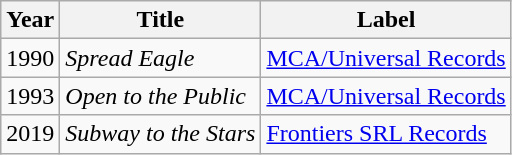<table class="wikitable">
<tr>
<th>Year</th>
<th>Title</th>
<th>Label</th>
</tr>
<tr>
<td>1990</td>
<td><em>Spread Eagle </em></td>
<td><a href='#'>MCA/Universal Records</a></td>
</tr>
<tr>
<td>1993</td>
<td><em>Open to the Public</em></td>
<td><a href='#'>MCA/Universal Records</a></td>
</tr>
<tr>
<td>2019</td>
<td><em>Subway to the Stars</em></td>
<td><a href='#'>Frontiers SRL Records</a></td>
</tr>
</table>
